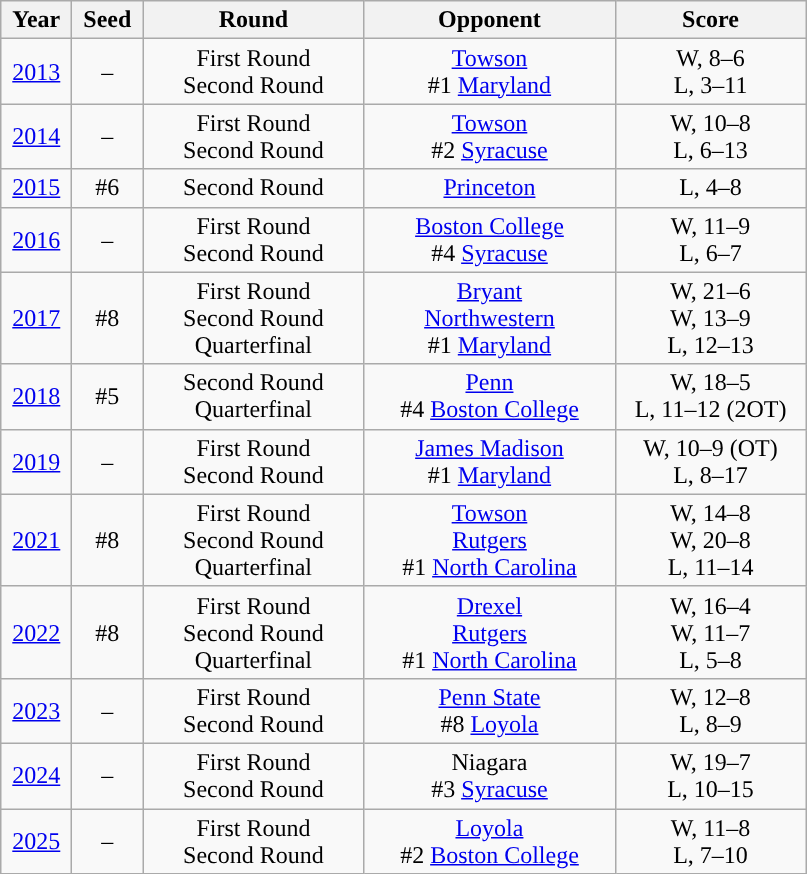<table class="wikitable">
<tr>
<th style="width:40px; ">Year</th>
<th style="width:40px; ">Seed</th>
<th style="width:140px; ">Round</th>
<th style="width:160px; ">Opponent</th>
<th style="width:120px; ">Score</th>
</tr>
<tr align="center">
<td><a href='#'>2013</a></td>
<td>–</td>
<td>First Round<br>Second Round</td>
<td><a href='#'>Towson</a><br>#1 <a href='#'>Maryland</a></td>
<td>W, 8–6<br>L, 3–11</td>
</tr>
<tr align="center">
<td><a href='#'>2014</a></td>
<td>–</td>
<td>First Round<br>Second Round</td>
<td><a href='#'>Towson</a><br>#2 <a href='#'>Syracuse</a></td>
<td>W, 10–8<br>L, 6–13</td>
</tr>
<tr align="center">
<td><a href='#'>2015</a></td>
<td>#6</td>
<td>Second Round</td>
<td><a href='#'>Princeton</a></td>
<td>L, 4–8</td>
</tr>
<tr align="center">
<td><a href='#'>2016</a></td>
<td>–</td>
<td>First Round<br>Second Round</td>
<td><a href='#'>Boston College</a><br>#4 <a href='#'>Syracuse</a></td>
<td>W, 11–9<br>L, 6–7</td>
</tr>
<tr align="center">
<td><a href='#'>2017</a></td>
<td>#8</td>
<td>First Round<br>Second Round<br>Quarterfinal</td>
<td><a href='#'>Bryant</a><br><a href='#'>Northwestern</a><br>#1 <a href='#'>Maryland</a></td>
<td>W, 21–6<br>W, 13–9<br>L, 12–13</td>
</tr>
<tr align="center">
<td><a href='#'>2018</a></td>
<td>#5</td>
<td>Second Round<br>Quarterfinal</td>
<td><a href='#'>Penn</a><br>#4 <a href='#'>Boston College</a></td>
<td>W, 18–5<br>L, 11–12 (2OT)</td>
</tr>
<tr align="center">
<td><a href='#'>2019</a></td>
<td>–</td>
<td>First Round<br>Second Round</td>
<td><a href='#'>James Madison</a><br>#1 <a href='#'>Maryland</a></td>
<td>W, 10–9 (OT)<br>L, 8–17</td>
</tr>
<tr align="center">
<td><a href='#'>2021</a></td>
<td>#8</td>
<td>First Round<br>Second Round<br>Quarterfinal</td>
<td><a href='#'>Towson</a><br> <a href='#'>Rutgers</a><br> #1 <a href='#'>North Carolina</a></td>
<td>W, 14–8 <br>W, 20–8<br> L, 11–14</td>
</tr>
<tr align="center">
<td><a href='#'>2022</a></td>
<td>#8</td>
<td>First Round<br>Second Round<br>Quarterfinal</td>
<td><a href='#'>Drexel</a><br> <a href='#'>Rutgers</a><br> #1 <a href='#'>North Carolina</a></td>
<td>W, 16–4 <br>W, 11–7<br> L, 5–8</td>
</tr>
<tr align="center">
<td><a href='#'>2023</a></td>
<td>–</td>
<td>First Round<br>Second Round</td>
<td><a href='#'>Penn State</a><br> #8 <a href='#'>Loyola</a></td>
<td>W, 12–8 <br>L, 8–9</td>
</tr>
<tr align="center">
<td><a href='#'>2024</a></td>
<td>–</td>
<td>First Round<br>Second Round</td>
<td>Niagara<br> #3 <a href='#'>Syracuse</a></td>
<td>W, 19–7 <br>L, 10–15</td>
</tr>
<tr align="center">
<td><a href='#'>2025</a></td>
<td>–</td>
<td>First Round<br>Second Round</td>
<td><a href='#'>Loyola</a><br> #2 <a href='#'>Boston College</a></td>
<td>W, 11–8 <br>L, 7–10</td>
</tr>
</table>
